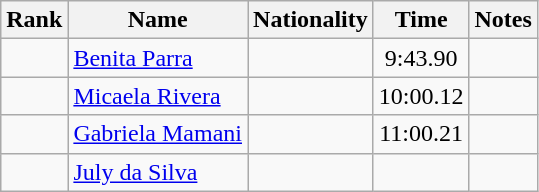<table class="wikitable sortable" style="text-align:center">
<tr>
<th>Rank</th>
<th>Name</th>
<th>Nationality</th>
<th>Time</th>
<th>Notes</th>
</tr>
<tr>
<td></td>
<td align=left><a href='#'>Benita Parra</a></td>
<td align=left></td>
<td>9:43.90</td>
<td></td>
</tr>
<tr>
<td></td>
<td align=left><a href='#'>Micaela Rivera</a></td>
<td align=left></td>
<td>10:00.12</td>
<td></td>
</tr>
<tr>
<td></td>
<td align=left><a href='#'>Gabriela Mamani</a></td>
<td align=left></td>
<td>11:00.21</td>
<td></td>
</tr>
<tr>
<td></td>
<td align=left><a href='#'>July da Silva</a></td>
<td align=left></td>
<td></td>
<td></td>
</tr>
</table>
